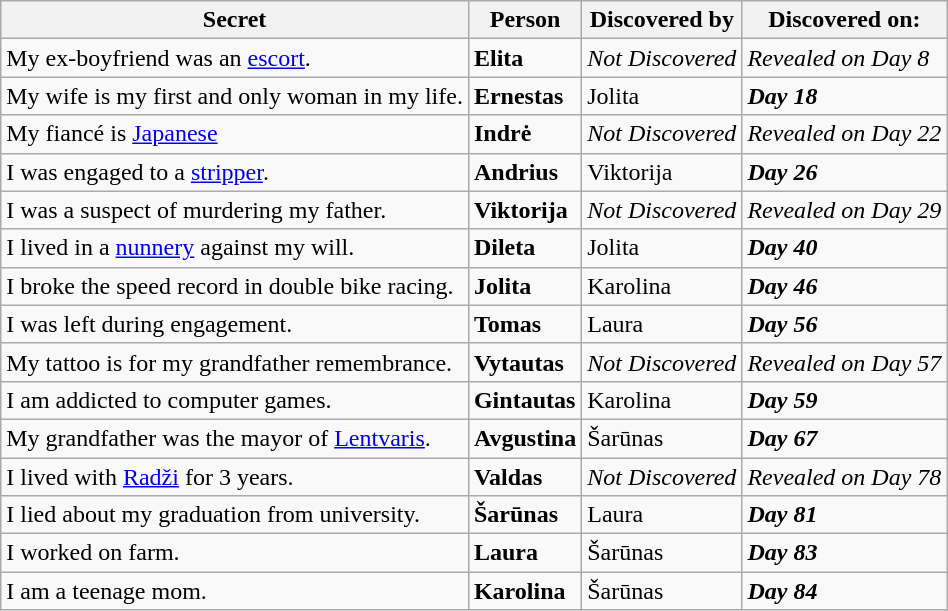<table class="wikitable">
<tr>
<th>Secret</th>
<th>Person</th>
<th>Discovered by</th>
<th>Discovered on:</th>
</tr>
<tr>
<td>My ex-boyfriend was an <a href='#'>escort</a>.</td>
<td><strong>Elita</strong></td>
<td><em>Not Discovered</em></td>
<td><em>Revealed on Day 8</em></td>
</tr>
<tr>
<td>My wife is my first and only woman in my life.</td>
<td><strong>Ernestas</strong></td>
<td>Jolita</td>
<td><strong><em>Day 18</em></strong></td>
</tr>
<tr>
<td>My fiancé is <a href='#'>Japanese</a></td>
<td><strong>Indrė</strong></td>
<td><em>Not Discovered</em></td>
<td><em>Revealed on Day 22</em></td>
</tr>
<tr>
<td>I was engaged to a <a href='#'>stripper</a>.</td>
<td><strong>Andrius</strong></td>
<td>Viktorija</td>
<td><strong><em>Day 26</em></strong></td>
</tr>
<tr>
<td>I was a suspect of murdering my father.</td>
<td><strong>Viktorija</strong></td>
<td><em>Not Discovered</em></td>
<td><em>Revealed on Day 29</em></td>
</tr>
<tr>
<td>I lived in a <a href='#'>nunnery</a> against my will.</td>
<td><strong>Dileta</strong></td>
<td>Jolita</td>
<td><strong><em>Day 40</em></strong></td>
</tr>
<tr>
<td>I broke the speed record in double bike racing.</td>
<td><strong>Jolita</strong></td>
<td>Karolina</td>
<td><strong><em> Day 46</em></strong></td>
</tr>
<tr>
<td>I was left during engagement.</td>
<td><strong>Tomas</strong></td>
<td>Laura</td>
<td><strong><em>Day 56</em></strong></td>
</tr>
<tr>
<td>My tattoo is for my grandfather remembrance.</td>
<td><strong>Vytautas</strong></td>
<td><em>Not Discovered</em></td>
<td><em>Revealed on Day 57</em></td>
</tr>
<tr>
<td>I am addicted to computer games.</td>
<td><strong>Gintautas</strong></td>
<td>Karolina</td>
<td><strong><em> Day 59</em></strong></td>
</tr>
<tr>
<td>My grandfather was the mayor of <a href='#'>Lentvaris</a>.</td>
<td><strong>Avgustina</strong></td>
<td>Šarūnas</td>
<td><strong><em> Day 67</em></strong></td>
</tr>
<tr>
<td>I lived with <a href='#'>Radži</a> for 3 years.</td>
<td><strong>Valdas</strong></td>
<td><em>Not Discovered</em></td>
<td><em>Revealed on Day 78</em></td>
</tr>
<tr>
<td>I lied about my graduation from university.</td>
<td><strong>Šarūnas</strong></td>
<td>Laura</td>
<td><strong><em> Day 81</em></strong></td>
</tr>
<tr>
<td>I worked on farm.</td>
<td><strong>Laura</strong></td>
<td>Šarūnas</td>
<td><strong><em> Day 83</em></strong></td>
</tr>
<tr>
<td>I am a teenage mom.</td>
<td><strong>Karolina</strong></td>
<td>Šarūnas</td>
<td><strong><em> Day 84</em></strong></td>
</tr>
</table>
